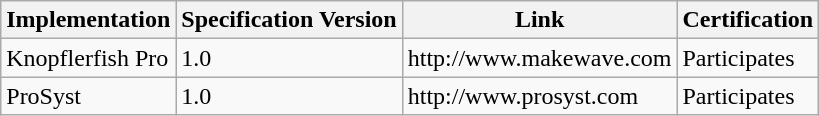<table class="wikitable sortable">
<tr>
<th>Implementation</th>
<th>Specification Version</th>
<th>Link</th>
<th>Certification</th>
</tr>
<tr>
<td>Knopflerfish Pro</td>
<td>1.0</td>
<td>http://www.makewave.com</td>
<td>Participates</td>
</tr>
<tr>
<td>ProSyst</td>
<td>1.0</td>
<td>http://www.prosyst.com</td>
<td>Participates</td>
</tr>
</table>
